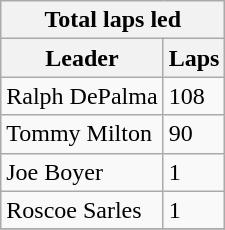<table class="wikitable">
<tr>
<th colspan=2>Total laps led</th>
</tr>
<tr>
<th>Leader</th>
<th>Laps</th>
</tr>
<tr>
<td>Ralph DePalma</td>
<td>108</td>
</tr>
<tr>
<td>Tommy Milton</td>
<td>90</td>
</tr>
<tr>
<td>Joe Boyer</td>
<td>1</td>
</tr>
<tr>
<td>Roscoe Sarles</td>
<td>1</td>
</tr>
<tr>
</tr>
</table>
